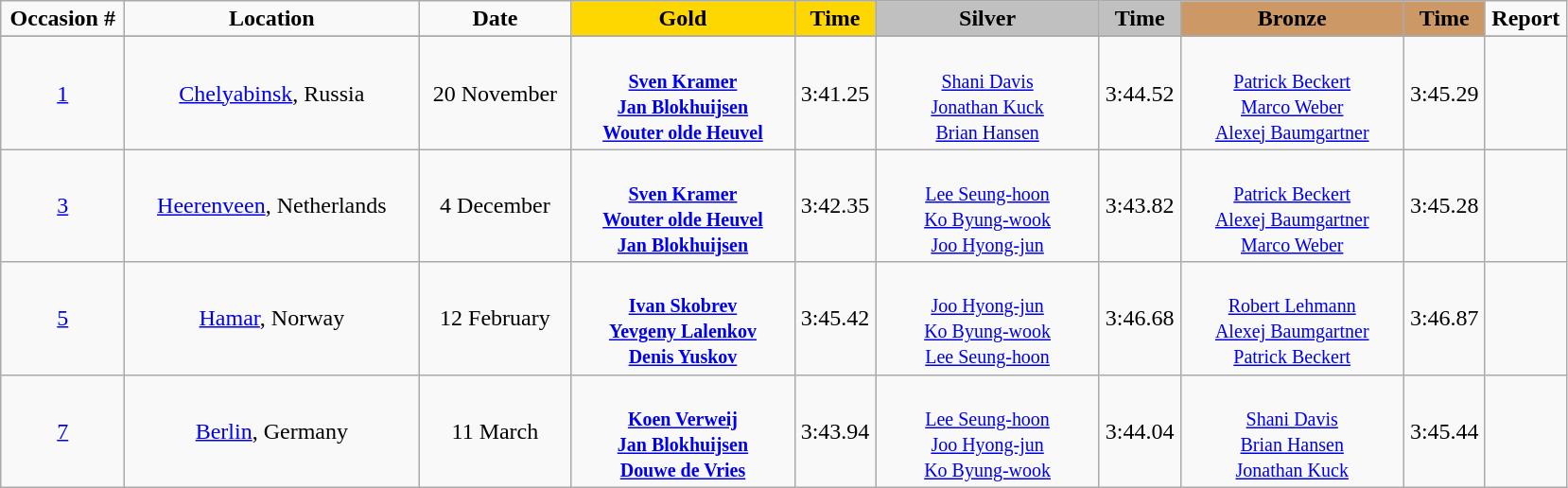<table class="wikitable">
<tr>
<td width="80" align="center"><strong>Occasion #</strong></td>
<td width="200" align="center"><strong>Location</strong></td>
<td width="100" align="center"><strong>Date</strong></td>
<td width="150" bgcolor="gold" align="center"><strong>Gold</strong></td>
<td width="50" bgcolor="gold" align="center"><strong>Time</strong></td>
<td width="150" bgcolor="silver" align="center"><strong>Silver</strong></td>
<td width="50" bgcolor="silver" align="center"><strong>Time</strong></td>
<td width="150" bgcolor="#CC9966" align="center"><strong>Bronze</strong></td>
<td width="50" bgcolor="#CC9966" align="center"><strong>Time</strong></td>
<td width="50" align="center"><strong>Report</strong></td>
</tr>
<tr bgcolor="#cccccc">
</tr>
<tr>
<td align="center"><a href='#'>1</a></td>
<td align="center"><a href='#'>Chelyabinsk</a>, Russia</td>
<td align="center">20 November</td>
<td align="center"><strong></strong><br><small><strong><a href='#'>Sven Kramer</a><br><a href='#'>Jan Blokhuijsen</a><br><a href='#'>Wouter olde Heuvel</a></strong></small></td>
<td align="center">3:41.25</td>
<td align="center"><br><small><a href='#'>Shani Davis</a><br><a href='#'>Jonathan Kuck</a><br><a href='#'>Brian Hansen</a></small></td>
<td align="center">3:44.52</td>
<td align="center"><br><small><a href='#'>Patrick Beckert</a><br><a href='#'>Marco Weber</a><br><a href='#'>Alexej Baumgartner</a></small></td>
<td align="center">3:45.29</td>
<td align="center"></td>
</tr>
<tr>
<td align="center"><a href='#'>3</a></td>
<td align="center"><a href='#'>Heerenveen</a>, Netherlands</td>
<td align="center">4 December</td>
<td align="center"><strong></strong><br><small><strong><a href='#'>Sven Kramer</a><br><a href='#'>Wouter olde Heuvel</a><br><a href='#'>Jan Blokhuijsen</a></strong></small></td>
<td align="center">3:42.35</td>
<td align="center"><br><small><a href='#'>Lee Seung-hoon</a><br><a href='#'>Ko Byung-wook</a><br><a href='#'>Joo Hyong-jun</a></small></td>
<td align="center">3:43.82</td>
<td align="center"><br><small><a href='#'>Patrick Beckert</a><br><a href='#'>Alexej Baumgartner</a><br><a href='#'>Marco Weber</a></small></td>
<td align="center">3:45.28</td>
<td align="center"></td>
</tr>
<tr>
<td align="center"><a href='#'>5</a></td>
<td align="center"><a href='#'>Hamar</a>, Norway</td>
<td align="center">12 February</td>
<td align="center"><strong></strong> <br><small><strong><a href='#'>Ivan Skobrev</a><br><a href='#'>Yevgeny Lalenkov</a><br><a href='#'>Denis Yuskov</a></strong></small></td>
<td align="center">3:45.42</td>
<td align="center"> <br><small><a href='#'>Joo Hyong-jun</a><br><a href='#'>Ko Byung-wook</a><br><a href='#'>Lee Seung-hoon</a></small></td>
<td align="center">3:46.68</td>
<td align="center"> <br><small><a href='#'>Robert Lehmann</a><br><a href='#'>Alexej Baumgartner</a><br><a href='#'>Patrick Beckert</a></small></td>
<td align="center">3:46.87</td>
<td align="center"></td>
</tr>
<tr>
<td align="center"><a href='#'>7</a></td>
<td align="center"><a href='#'>Berlin</a>, Germany</td>
<td align="center">11 March</td>
<td align="center"><strong></strong><br><small><strong><a href='#'>Koen Verweij</a><br><a href='#'>Jan Blokhuijsen</a><br><a href='#'>Douwe de Vries</a></strong></small></td>
<td align="center">3:43.94</td>
<td align="center"> <br><small><a href='#'>Lee Seung-hoon</a><br><a href='#'>Joo Hyong-jun</a><br><a href='#'>Ko Byung-wook</a></small></td>
<td align="center">3:44.04</td>
<td align="center"><br><small><a href='#'>Shani Davis</a><br><a href='#'>Brian Hansen</a><br><a href='#'>Jonathan Kuck</a></small></td>
<td align="center">3:45.44</td>
<td align="center"></td>
</tr>
</table>
